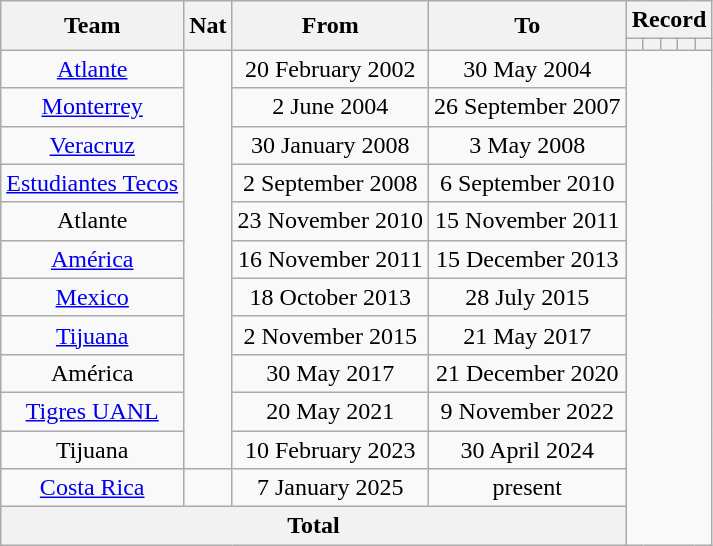<table class="wikitable" style="text-align: center">
<tr>
<th rowspan="2">Team</th>
<th rowspan="2">Nat</th>
<th rowspan="2">From</th>
<th rowspan="2">To</th>
<th colspan="5">Record</th>
</tr>
<tr>
<th></th>
<th></th>
<th></th>
<th></th>
<th></th>
</tr>
<tr>
<td><a href='#'>Atlante</a></td>
<td rowspan="11"></td>
<td>20 February 2002</td>
<td>30 May 2004<br></td>
</tr>
<tr>
<td><a href='#'>Monterrey</a></td>
<td>2 June 2004</td>
<td>26 September 2007<br></td>
</tr>
<tr>
<td><a href='#'>Veracruz</a></td>
<td>30 January 2008</td>
<td>3 May 2008<br></td>
</tr>
<tr>
<td><a href='#'>Estudiantes Tecos</a></td>
<td>2 September 2008</td>
<td>6 September 2010<br></td>
</tr>
<tr>
<td>Atlante</td>
<td>23 November 2010</td>
<td>15 November 2011<br></td>
</tr>
<tr>
<td><a href='#'>América</a></td>
<td>16 November 2011</td>
<td>15 December 2013<br></td>
</tr>
<tr>
<td><a href='#'>Mexico</a></td>
<td>18 October 2013</td>
<td>28 July 2015<br></td>
</tr>
<tr>
<td><a href='#'>Tijuana</a></td>
<td>2 November 2015</td>
<td>21 May 2017<br></td>
</tr>
<tr>
<td>América</td>
<td>30 May 2017</td>
<td>21 December 2020<br></td>
</tr>
<tr>
<td><a href='#'>Tigres UANL</a></td>
<td>20 May 2021</td>
<td>9 November 2022<br></td>
</tr>
<tr>
<td>Tijuana</td>
<td>10 February 2023</td>
<td>30 April 2024<br></td>
</tr>
<tr>
<td><a href='#'>Costa Rica</a></td>
<td rowspan="1"></td>
<td>7 January 2025</td>
<td>present<br></td>
</tr>
<tr>
<th colspan="4">Total<br></th>
</tr>
</table>
